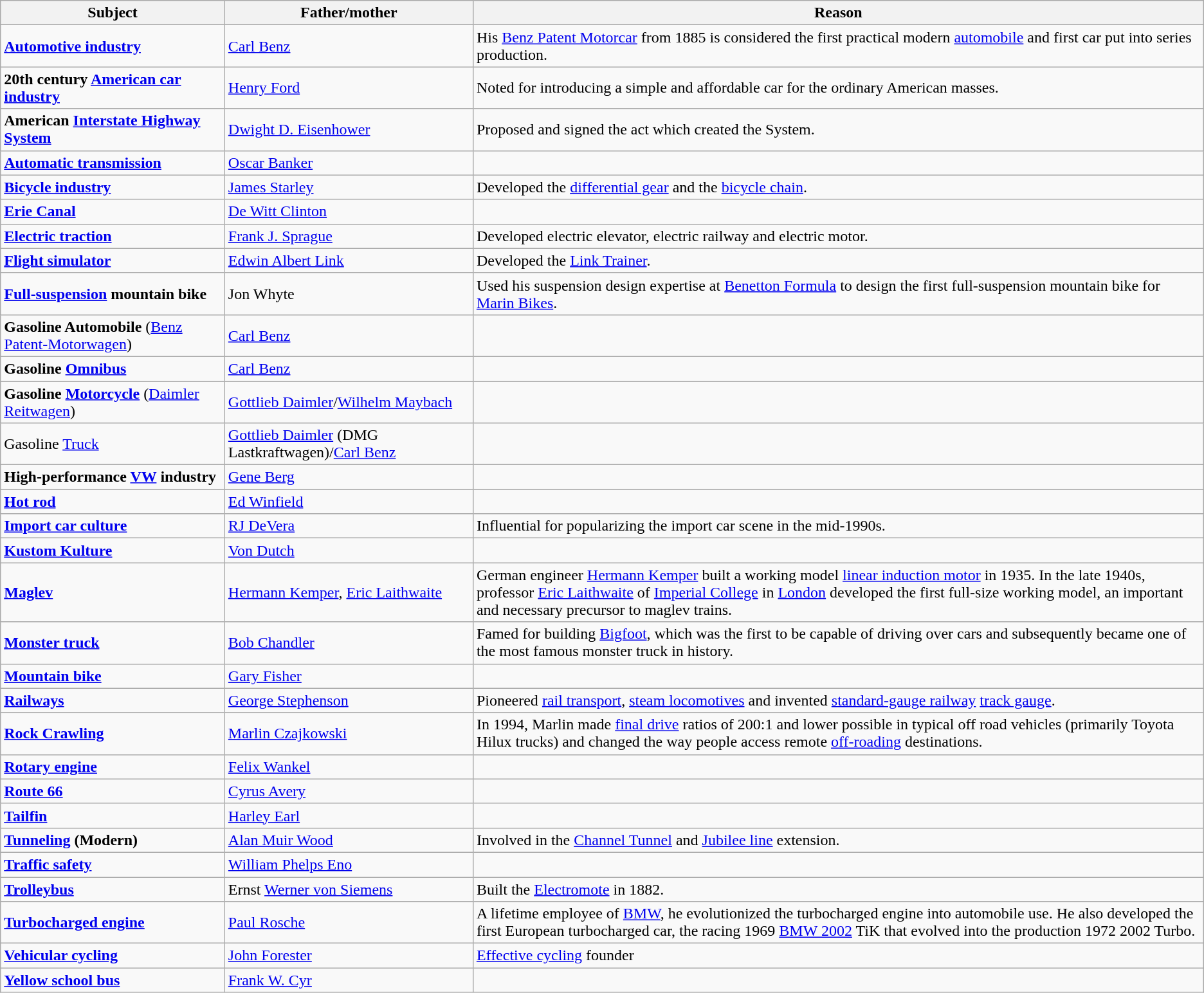<table class="wikitable sortable">
<tr>
<th width="225px">Subject</th>
<th width="250px">Father/mother</th>
<th>Reason</th>
</tr>
<tr>
<td><strong><a href='#'>Automotive industry</a></strong></td>
<td><a href='#'>Carl Benz</a></td>
<td>His <a href='#'>Benz Patent Motorcar</a> from 1885 is considered the first practical modern <a href='#'>automobile</a> and first car put into series production.</td>
</tr>
<tr>
<td><strong>20th century <a href='#'>American car industry</a></strong></td>
<td><a href='#'>Henry Ford</a></td>
<td>Noted for introducing a simple and affordable car for the ordinary American masses.</td>
</tr>
<tr>
<td><strong>American <a href='#'>Interstate Highway System</a></strong></td>
<td><a href='#'>Dwight D. Eisenhower</a></td>
<td>Proposed and signed the act which created the System.</td>
</tr>
<tr>
<td><strong><a href='#'>Automatic transmission</a></strong></td>
<td><a href='#'>Oscar Banker</a></td>
<td></td>
</tr>
<tr>
<td><strong><a href='#'>Bicycle industry</a></strong></td>
<td><a href='#'>James Starley</a></td>
<td>Developed the <a href='#'>differential gear</a> and the <a href='#'>bicycle chain</a>.</td>
</tr>
<tr>
<td><strong><a href='#'>Erie Canal</a></strong></td>
<td><a href='#'>De Witt Clinton</a></td>
</tr>
<tr>
<td><strong><a href='#'>Electric traction</a></strong></td>
<td><a href='#'>Frank J. Sprague</a></td>
<td>Developed electric elevator, electric railway and electric motor.</td>
</tr>
<tr>
<td><strong><a href='#'>Flight simulator</a></strong></td>
<td><a href='#'>Edwin Albert Link</a></td>
<td>Developed the <a href='#'>Link Trainer</a>.</td>
</tr>
<tr>
<td><strong><a href='#'>Full-suspension</a> mountain bike</strong></td>
<td>Jon Whyte</td>
<td>Used his suspension design expertise at <a href='#'>Benetton Formula</a> to design the first full-suspension mountain bike for <a href='#'>Marin Bikes</a>.</td>
</tr>
<tr>
<td><strong>Gasoline Automobile</strong> (<a href='#'>Benz Patent-Motorwagen</a>)</td>
<td><a href='#'>Carl Benz</a></td>
<td></td>
</tr>
<tr>
<td><strong>Gasoline <a href='#'>Omnibus</a></strong></td>
<td><a href='#'>Carl Benz</a></td>
<td></td>
</tr>
<tr>
<td><strong>Gasoline <a href='#'>Motorcycle</a></strong> (<a href='#'>Daimler Reitwagen</a>)</td>
<td><a href='#'>Gottlieb Daimler</a>/<a href='#'>Wilhelm Maybach</a></td>
<td></td>
</tr>
<tr>
<td>Gasoline <a href='#'>Truck</a></td>
<td><a href='#'>Gottlieb Daimler</a> (DMG Lastkraftwagen)/<a href='#'>Carl Benz</a></td>
<td></td>
</tr>
<tr>
<td><strong>High-performance <a href='#'>VW</a> industry</strong></td>
<td><a href='#'>Gene Berg</a></td>
<td></td>
</tr>
<tr>
<td><strong><a href='#'>Hot rod</a></strong></td>
<td><a href='#'>Ed Winfield</a></td>
<td></td>
</tr>
<tr>
<td><strong><a href='#'>Import car culture</a></strong></td>
<td><a href='#'>RJ DeVera</a></td>
<td>Influential for popularizing the import car scene in the mid-1990s.</td>
</tr>
<tr>
<td><strong><a href='#'>Kustom Kulture</a></strong></td>
<td><a href='#'>Von Dutch</a></td>
<td></td>
</tr>
<tr>
<td><strong><a href='#'>Maglev</a></strong></td>
<td><a href='#'>Hermann Kemper</a>, <a href='#'>Eric Laithwaite</a></td>
<td>German engineer <a href='#'>Hermann Kemper</a> built a working model <a href='#'>linear induction motor</a> in 1935. In the late 1940s, professor <a href='#'>Eric Laithwaite</a> of <a href='#'>Imperial College</a> in <a href='#'>London</a> developed the first full-size working model, an important and necessary precursor to maglev trains. </td>
</tr>
<tr>
<td><strong><a href='#'>Monster truck</a></strong></td>
<td><a href='#'>Bob Chandler</a></td>
<td>Famed for building <a href='#'>Bigfoot</a>, which was the first to be capable of driving over cars and subsequently became one of the most famous monster truck in history.</td>
</tr>
<tr>
<td><strong><a href='#'>Mountain bike</a></strong></td>
<td><a href='#'>Gary Fisher</a></td>
<td></td>
</tr>
<tr>
<td><strong><a href='#'>Railways</a></strong></td>
<td><a href='#'>George Stephenson</a></td>
<td>Pioneered <a href='#'>rail transport</a>, <a href='#'>steam locomotives</a> and invented <a href='#'>standard-gauge railway</a> <a href='#'>track gauge</a>.</td>
</tr>
<tr>
<td><strong><a href='#'>Rock Crawling</a></strong></td>
<td><a href='#'>Marlin Czajkowski</a></td>
<td>In 1994, Marlin made <a href='#'>final drive</a> ratios of 200:1 and lower possible in typical off road vehicles (primarily Toyota Hilux trucks) and changed the way people access remote <a href='#'>off-roading</a> destinations.</td>
</tr>
<tr>
<td><strong><a href='#'>Rotary engine</a></strong></td>
<td><a href='#'>Felix Wankel</a></td>
<td></td>
</tr>
<tr>
<td><strong><a href='#'>Route 66</a></strong></td>
<td><a href='#'>Cyrus Avery</a></td>
<td></td>
</tr>
<tr>
<td><strong><a href='#'>Tailfin</a></strong></td>
<td><a href='#'>Harley Earl</a></td>
<td></td>
</tr>
<tr>
<td><strong><a href='#'>Tunneling</a> (Modern)</strong></td>
<td><a href='#'>Alan Muir Wood</a></td>
<td>Involved in the <a href='#'>Channel Tunnel</a> and <a href='#'>Jubilee line</a> extension.</td>
</tr>
<tr>
<td><strong><a href='#'>Traffic safety</a></strong></td>
<td><a href='#'>William Phelps Eno</a></td>
<td></td>
</tr>
<tr>
<td><strong><a href='#'>Trolleybus</a></strong></td>
<td>Ernst <a href='#'>Werner von Siemens</a></td>
<td>Built the <a href='#'>Electromote</a> in 1882.</td>
</tr>
<tr>
<td><strong><a href='#'>Turbocharged engine</a></strong></td>
<td><a href='#'>Paul Rosche</a></td>
<td>A lifetime employee of <a href='#'>BMW</a>, he evolutionized the turbocharged engine into automobile use. He also developed the first European turbocharged car, the racing 1969 <a href='#'>BMW 2002</a> TiK that evolved into the production 1972 2002 Turbo.</td>
</tr>
<tr>
<td><strong><a href='#'>Vehicular cycling</a></strong></td>
<td><a href='#'>John Forester</a></td>
<td><a href='#'>Effective cycling</a> founder</td>
</tr>
<tr>
<td><strong><a href='#'>Yellow school bus</a></strong></td>
<td><a href='#'>Frank W. Cyr</a></td>
<td></td>
</tr>
</table>
